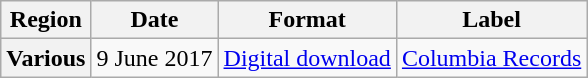<table class="wikitable plainrowheaders">
<tr>
<th>Region</th>
<th>Date</th>
<th>Format</th>
<th>Label</th>
</tr>
<tr>
<th scope="row">Various</th>
<td>9 June 2017</td>
<td><a href='#'>Digital download</a></td>
<td><a href='#'>Columbia Records</a></td>
</tr>
</table>
